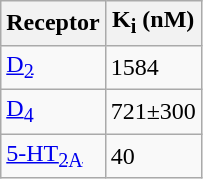<table class="wikitable sortable">
<tr>
<th>Receptor</th>
<th>K<sub>i</sub> (nM)</th>
</tr>
<tr>
<td><a href='#'>D<sub>2</sub></a></td>
<td>1584</td>
</tr>
<tr>
<td><a href='#'>D<sub>4</sub></a></td>
<td>721±300</td>
</tr>
<tr>
<td><a href='#'>5-HT<sub>2A</sub></a></td>
<td>40</td>
</tr>
</table>
